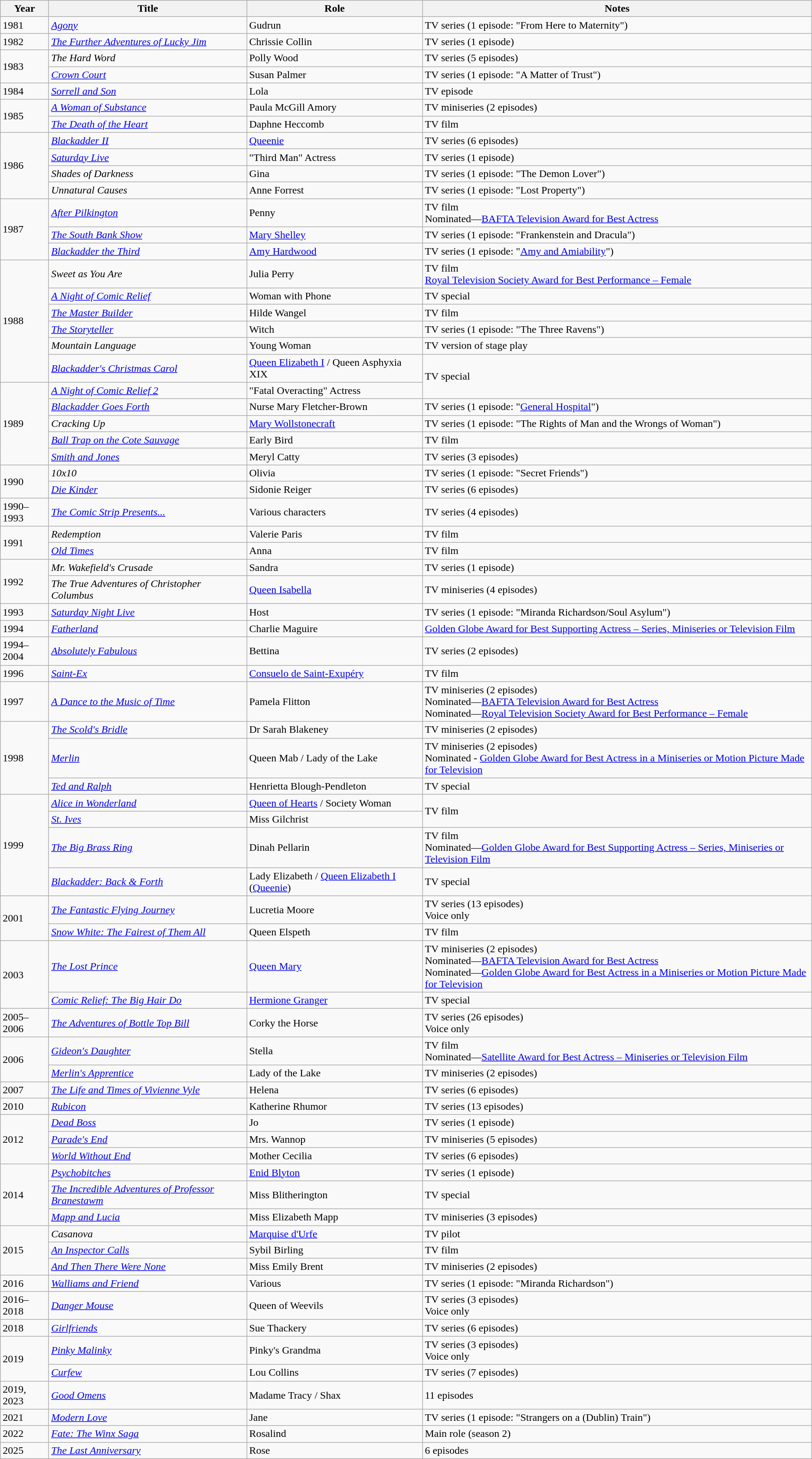<table class="wikitable sortable">
<tr>
<th>Year</th>
<th>Title</th>
<th>Role</th>
<th>Notes</th>
</tr>
<tr>
<td>1981</td>
<td><em><a href='#'>Agony</a></em></td>
<td>Gudrun</td>
<td>TV series (1 episode: "From Here to Maternity")</td>
</tr>
<tr>
<td>1982</td>
<td><em><a href='#'>The Further Adventures of Lucky Jim</a></em></td>
<td>Chrissie Collin</td>
<td>TV series (1 episode)</td>
</tr>
<tr>
<td rowspan="2">1983</td>
<td><em>The Hard Word</em></td>
<td>Polly Wood</td>
<td>TV series (5 episodes)</td>
</tr>
<tr>
<td><a href='#'><em>Crown Court</em></a></td>
<td>Susan Palmer</td>
<td>TV series (1 episode: "A Matter of Trust")</td>
</tr>
<tr>
<td>1984</td>
<td><a href='#'><em>Sorrell and Son</em></a></td>
<td>Lola</td>
<td>TV episode</td>
</tr>
<tr>
<td rowspan="2">1985</td>
<td><em><a href='#'>A Woman of Substance</a></em></td>
<td>Paula McGill Amory</td>
<td>TV miniseries (2 episodes)</td>
</tr>
<tr>
<td><em><a href='#'>The Death of the Heart</a></em></td>
<td>Daphne Heccomb</td>
<td>TV film</td>
</tr>
<tr>
<td rowspan="4">1986</td>
<td><em><a href='#'>Blackadder II</a></em></td>
<td><a href='#'>Queenie</a></td>
<td>TV series (6 episodes) </td>
</tr>
<tr>
<td><em><a href='#'>Saturday Live</a></em></td>
<td>"Third Man" Actress</td>
<td>TV series (1 episode)</td>
</tr>
<tr>
<td><em>Shades of Darkness</em></td>
<td>Gina</td>
<td>TV series (1 episode: "The Demon Lover")</td>
</tr>
<tr>
<td><em>Unnatural Causes</em></td>
<td>Anne Forrest</td>
<td>TV series (1 episode: "Lost Property")</td>
</tr>
<tr>
<td rowspan="3">1987</td>
<td><em><a href='#'>After Pilkington</a></em></td>
<td>Penny</td>
<td>TV film<br>Nominated—<a href='#'>BAFTA Television Award for Best Actress</a></td>
</tr>
<tr>
<td><em><a href='#'>The South Bank Show</a></em></td>
<td><a href='#'>Mary Shelley</a></td>
<td>TV series (1 episode: "Frankenstein and Dracula")</td>
</tr>
<tr>
<td><em><a href='#'>Blackadder the Third</a></em></td>
<td><a href='#'>Amy Hardwood</a></td>
<td>TV series (1 episode: "<a href='#'>Amy and Amiability</a>")</td>
</tr>
<tr>
<td rowspan="6">1988</td>
<td><em>Sweet as You Are</em></td>
<td>Julia Perry</td>
<td>TV film<br><a href='#'>Royal Television Society Award for Best Performance – Female</a></td>
</tr>
<tr>
<td><a href='#'><em>A Night of Comic Relief</em></a></td>
<td>Woman with Phone</td>
<td>TV special</td>
</tr>
<tr>
<td><em><a href='#'>The Master Builder</a></em></td>
<td>Hilde Wangel</td>
<td>TV film</td>
</tr>
<tr>
<td><a href='#'><em>The Storyteller</em></a></td>
<td>Witch</td>
<td>TV series (1 episode: "The Three Ravens")</td>
</tr>
<tr>
<td><em>Mountain Language</em></td>
<td>Young Woman</td>
<td>TV version of stage play</td>
</tr>
<tr>
<td><em><a href='#'>Blackadder's Christmas Carol</a></em></td>
<td><a href='#'>Queen Elizabeth I</a> / Queen Asphyxia XIX</td>
<td rowspan="2">TV special</td>
</tr>
<tr>
<td rowspan="5">1989</td>
<td><a href='#'><em>A Night of Comic Relief 2</em></a></td>
<td>"Fatal Overacting" Actress</td>
</tr>
<tr>
<td><em><a href='#'>Blackadder Goes Forth</a></em></td>
<td>Nurse Mary Fletcher-Brown</td>
<td>TV series (1 episode: "<a href='#'>General Hospital</a>")</td>
</tr>
<tr>
<td><em>Cracking Up</em></td>
<td><a href='#'>Mary Wollstonecraft</a></td>
<td>TV series (1 episode: "The Rights of Man and the Wrongs of Woman")</td>
</tr>
<tr>
<td><em><a href='#'>Ball Trap on the Cote Sauvage</a></em></td>
<td>Early Bird</td>
<td>TV film</td>
</tr>
<tr>
<td><a href='#'><em>Smith and Jones</em></a></td>
<td>Meryl Catty</td>
<td>TV series (3 episodes)</td>
</tr>
<tr>
<td rowspan="2">1990</td>
<td><em>10x10</em></td>
<td>Olivia</td>
<td>TV series (1 episode: "Secret Friends")</td>
</tr>
<tr>
<td><em><a href='#'>Die Kinder</a></em></td>
<td>Sidonie Reiger</td>
<td>TV series (6 episodes) </td>
</tr>
<tr>
<td>1990–1993</td>
<td><a href='#'><em>The Comic Strip Presents...</em></a></td>
<td>Various characters</td>
<td>TV series (4 episodes) </td>
</tr>
<tr>
<td rowspan="2">1991</td>
<td><em>Redemption</em></td>
<td>Valerie Paris</td>
<td>TV film</td>
</tr>
<tr>
<td><em><a href='#'>Old Times</a></em></td>
<td>Anna</td>
<td>TV film </td>
</tr>
<tr>
<td rowspan="2">1992</td>
<td><em>Mr. Wakefield's Crusade</em></td>
<td>Sandra</td>
<td>TV series (1 episode)</td>
</tr>
<tr>
<td><em>The True Adventures of Christopher Columbus</em></td>
<td><a href='#'>Queen Isabella</a></td>
<td>TV miniseries (4 episodes)</td>
</tr>
<tr>
<td>1993</td>
<td><em><a href='#'>Saturday Night Live</a></em></td>
<td>Host</td>
<td>TV series (1 episode: "Miranda Richardson/Soul Asylum")</td>
</tr>
<tr>
<td>1994</td>
<td><em><a href='#'>Fatherland</a></em></td>
<td>Charlie Maguire</td>
<td><a href='#'>Golden Globe Award for Best Supporting Actress – Series, Miniseries or Television Film</a></td>
</tr>
<tr>
<td>1994–2004</td>
<td><em><a href='#'>Absolutely Fabulous</a></em></td>
<td>Bettina</td>
<td>TV series (2 episodes)</td>
</tr>
<tr>
<td>1996</td>
<td><em><a href='#'>Saint-Ex</a></em></td>
<td><a href='#'>Consuelo de Saint-Exupéry</a></td>
<td>TV film</td>
</tr>
<tr>
<td>1997</td>
<td><em><a href='#'>A Dance to the Music of Time</a></em></td>
<td>Pamela Flitton</td>
<td>TV miniseries (2 episodes)<br>Nominated—<a href='#'>BAFTA Television Award for Best Actress</a><br>Nominated—<a href='#'>Royal Television Society Award for Best Performance – Female</a></td>
</tr>
<tr>
<td rowspan="3">1998</td>
<td><em><a href='#'>The Scold's Bridle</a></em></td>
<td>Dr Sarah Blakeney</td>
<td>TV miniseries (2 episodes)</td>
</tr>
<tr>
<td><a href='#'><em>Merlin</em></a></td>
<td>Queen Mab / Lady of the Lake</td>
<td>TV miniseries (2 episodes)<br>Nominated - <a href='#'>Golden Globe Award for Best Actress in a Miniseries or Motion Picture Made for Television</a></td>
</tr>
<tr>
<td><em><a href='#'>Ted and Ralph</a></em></td>
<td>Henrietta Blough-Pendleton</td>
<td>TV special</td>
</tr>
<tr>
<td rowspan="4">1999</td>
<td><em><a href='#'>Alice in Wonderland</a></em></td>
<td><a href='#'>Queen of Hearts</a> / Society Woman</td>
<td rowspan="2">TV film</td>
</tr>
<tr>
<td><em><a href='#'>St. Ives</a></em></td>
<td>Miss Gilchrist</td>
</tr>
<tr>
<td><em><a href='#'>The Big Brass Ring</a></em></td>
<td>Dinah Pellarin</td>
<td>TV film<br>Nominated—<a href='#'>Golden Globe Award for Best Supporting Actress – Series, Miniseries or Television Film</a></td>
</tr>
<tr>
<td><em><a href='#'>Blackadder: Back & Forth</a></em></td>
<td>Lady Elizabeth / <a href='#'>Queen Elizabeth I</a> (<a href='#'>Queenie</a>)</td>
<td>TV special</td>
</tr>
<tr>
<td rowspan="2">2001</td>
<td><em><a href='#'>The Fantastic Flying Journey</a></em></td>
<td>Lucretia Moore</td>
<td>TV series (13 episodes)<br>Voice only</td>
</tr>
<tr>
<td><em><a href='#'>Snow White: The Fairest of Them All</a></em></td>
<td>Queen Elspeth</td>
<td>TV film </td>
</tr>
<tr>
<td rowspan="2">2003</td>
<td><em><a href='#'>The Lost Prince</a></em></td>
<td><a href='#'>Queen Mary</a></td>
<td>TV miniseries (2 episodes)<br>Nominated—<a href='#'>BAFTA Television Award for Best Actress</a><br>Nominated—<a href='#'>Golden Globe Award for Best Actress in a Miniseries or Motion Picture Made for Television</a></td>
</tr>
<tr>
<td><a href='#'><em>Comic Relief: The Big Hair Do</em></a></td>
<td><a href='#'>Hermione Granger</a></td>
<td>TV special</td>
</tr>
<tr>
<td>2005–2006</td>
<td><a href='#'><em>The Adventures of Bottle Top Bill</em></a></td>
<td>Corky the Horse</td>
<td>TV series (26 episodes)<br>Voice only</td>
</tr>
<tr>
<td rowspan="2">2006</td>
<td><em><a href='#'>Gideon's Daughter</a></em></td>
<td>Stella</td>
<td>TV film<br>Nominated—<a href='#'>Satellite Award for Best Actress – Miniseries or Television Film</a></td>
</tr>
<tr>
<td><em><a href='#'>Merlin's Apprentice</a></em></td>
<td>Lady of the Lake</td>
<td>TV miniseries (2 episodes)</td>
</tr>
<tr>
<td>2007</td>
<td><em><a href='#'>The Life and Times of Vivienne Vyle</a></em></td>
<td>Helena</td>
<td>TV series (6 episodes)</td>
</tr>
<tr>
<td>2010</td>
<td><em><a href='#'>Rubicon</a></em></td>
<td>Katherine Rhumor</td>
<td>TV series (13 episodes)</td>
</tr>
<tr>
<td rowspan="3">2012</td>
<td><em><a href='#'>Dead Boss</a></em></td>
<td>Jo</td>
<td>TV series (1 episode)</td>
</tr>
<tr>
<td><em><a href='#'>Parade's End</a></em></td>
<td>Mrs. Wannop</td>
<td>TV miniseries (5 episodes) </td>
</tr>
<tr>
<td><em><a href='#'>World Without End</a></em></td>
<td>Mother Cecilia</td>
<td>TV series (6 episodes)</td>
</tr>
<tr>
<td rowspan="3">2014</td>
<td><em><a href='#'>Psychobitches</a></em></td>
<td><a href='#'>Enid Blyton</a></td>
<td>TV series (1 episode)</td>
</tr>
<tr>
<td><em><a href='#'>The Incredible Adventures of Professor Branestawm</a></em></td>
<td>Miss Blitherington</td>
<td>TV special</td>
</tr>
<tr>
<td><em><a href='#'>Mapp and Lucia</a></em></td>
<td>Miss Elizabeth Mapp</td>
<td>TV miniseries (3 episodes)</td>
</tr>
<tr>
<td rowspan="3">2015</td>
<td><em>Casanova</em></td>
<td><a href='#'>Marquise d'Urfe</a></td>
<td>TV pilot</td>
</tr>
<tr>
<td><em><a href='#'>An Inspector Calls</a></em></td>
<td>Sybil Birling</td>
<td>TV film</td>
</tr>
<tr>
<td><em><a href='#'>And Then There Were None</a></em></td>
<td>Miss Emily Brent</td>
<td>TV miniseries (2 episodes) </td>
</tr>
<tr>
<td>2016</td>
<td><em><a href='#'>Walliams and Friend</a></em> </td>
<td>Various</td>
<td>TV series (1 episode: "Miranda Richardson")</td>
</tr>
<tr>
<td>2016–2018</td>
<td><em><a href='#'>Danger Mouse</a></em></td>
<td>Queen of Weevils</td>
<td>TV series (3 episodes)<br>Voice only</td>
</tr>
<tr>
<td>2018</td>
<td><em><a href='#'>Girlfriends</a></em></td>
<td>Sue Thackery</td>
<td>TV series (6 episodes) </td>
</tr>
<tr>
<td rowspan="2">2019</td>
<td><em><a href='#'>Pinky Malinky</a></em></td>
<td>Pinky's Grandma</td>
<td>TV series (3 episodes)<br>Voice only</td>
</tr>
<tr>
<td><a href='#'><em>Curfew</em></a></td>
<td>Lou Collins</td>
<td>TV series (7 episodes) </td>
</tr>
<tr>
<td>2019, 2023</td>
<td><em><a href='#'>Good Omens</a></em></td>
<td>Madame Tracy / Shax</td>
<td>11 episodes</td>
</tr>
<tr>
<td>2021</td>
<td><em><a href='#'>Modern Love</a></em></td>
<td>Jane</td>
<td>TV series (1 episode: "Strangers on a (Dublin) Train")</td>
</tr>
<tr>
<td>2022</td>
<td><em><a href='#'>Fate: The Winx Saga</a></em></td>
<td>Rosalind</td>
<td>Main role (season 2)</td>
</tr>
<tr>
<td>2025</td>
<td><em><a href='#'>The Last Anniversary</a></em></td>
<td>Rose</td>
<td>6 episodes</td>
</tr>
</table>
